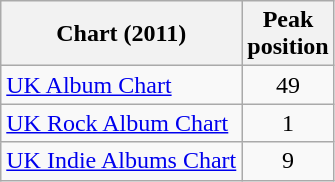<table class="wikitable sortable">
<tr>
<th>Chart (2011)</th>
<th>Peak<br>position</th>
</tr>
<tr>
<td><a href='#'>UK Album Chart</a></td>
<td align="center">49</td>
</tr>
<tr>
<td><a href='#'>UK Rock Album Chart</a></td>
<td align="center">1</td>
</tr>
<tr>
<td><a href='#'>UK Indie Albums Chart</a></td>
<td align="center">9</td>
</tr>
</table>
